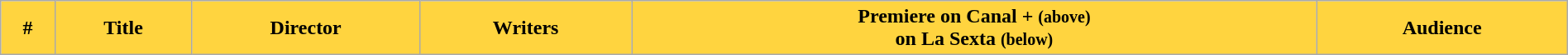<table class="wikitable" style="width:100%; margin:auto; background:#FFFFFF;">
<tr>
<th ! style="background-color: #FFD43F;">#</th>
<th ! style="background-color: #FFD43F;">Title</th>
<th ! style="background-color: #FFD43F;">Director</th>
<th ! style="background-color: #FFD43F;">Writers</th>
<th ! style="background-color: #FFD43F;">Premiere on Canal + <small>(above)</small><br>on La Sexta <small>(below)</small></th>
<th ! style="background-color: #FFD43F;">Audience<br>






</th>
</tr>
</table>
